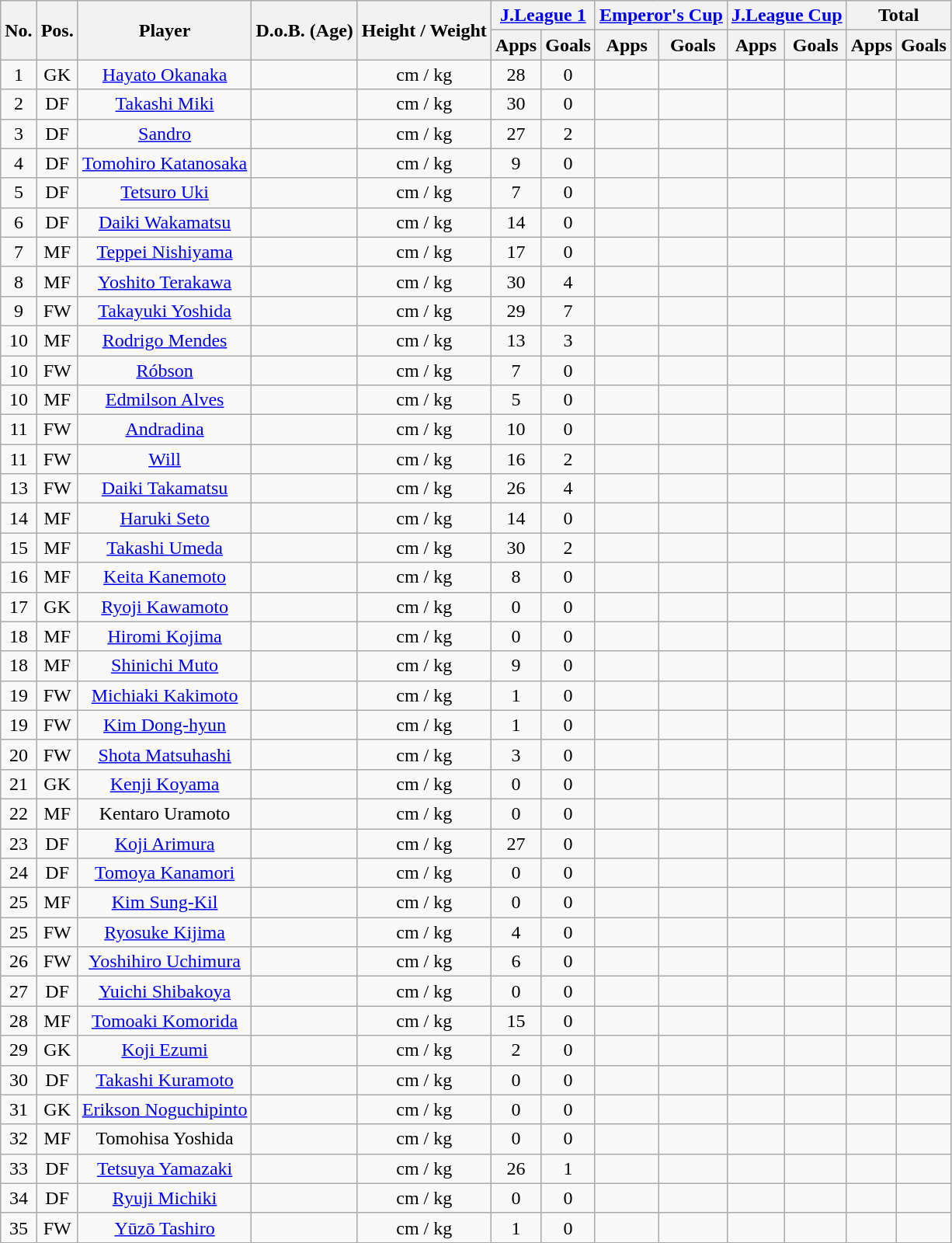<table class="wikitable" style="text-align:center;">
<tr>
<th rowspan="2">No.</th>
<th rowspan="2">Pos.</th>
<th rowspan="2">Player</th>
<th rowspan="2">D.o.B. (Age)</th>
<th rowspan="2">Height / Weight</th>
<th colspan="2"><a href='#'>J.League 1</a></th>
<th colspan="2"><a href='#'>Emperor's Cup</a></th>
<th colspan="2"><a href='#'>J.League Cup</a></th>
<th colspan="2">Total</th>
</tr>
<tr>
<th>Apps</th>
<th>Goals</th>
<th>Apps</th>
<th>Goals</th>
<th>Apps</th>
<th>Goals</th>
<th>Apps</th>
<th>Goals</th>
</tr>
<tr>
<td>1</td>
<td>GK</td>
<td><a href='#'>Hayato Okanaka</a></td>
<td></td>
<td>cm / kg</td>
<td>28</td>
<td>0</td>
<td></td>
<td></td>
<td></td>
<td></td>
<td></td>
<td></td>
</tr>
<tr>
<td>2</td>
<td>DF</td>
<td><a href='#'>Takashi Miki</a></td>
<td></td>
<td>cm / kg</td>
<td>30</td>
<td>0</td>
<td></td>
<td></td>
<td></td>
<td></td>
<td></td>
<td></td>
</tr>
<tr>
<td>3</td>
<td>DF</td>
<td><a href='#'>Sandro</a></td>
<td></td>
<td>cm / kg</td>
<td>27</td>
<td>2</td>
<td></td>
<td></td>
<td></td>
<td></td>
<td></td>
<td></td>
</tr>
<tr>
<td>4</td>
<td>DF</td>
<td><a href='#'>Tomohiro Katanosaka</a></td>
<td></td>
<td>cm / kg</td>
<td>9</td>
<td>0</td>
<td></td>
<td></td>
<td></td>
<td></td>
<td></td>
<td></td>
</tr>
<tr>
<td>5</td>
<td>DF</td>
<td><a href='#'>Tetsuro Uki</a></td>
<td></td>
<td>cm / kg</td>
<td>7</td>
<td>0</td>
<td></td>
<td></td>
<td></td>
<td></td>
<td></td>
<td></td>
</tr>
<tr>
<td>6</td>
<td>DF</td>
<td><a href='#'>Daiki Wakamatsu</a></td>
<td></td>
<td>cm / kg</td>
<td>14</td>
<td>0</td>
<td></td>
<td></td>
<td></td>
<td></td>
<td></td>
<td></td>
</tr>
<tr>
<td>7</td>
<td>MF</td>
<td><a href='#'>Teppei Nishiyama</a></td>
<td></td>
<td>cm / kg</td>
<td>17</td>
<td>0</td>
<td></td>
<td></td>
<td></td>
<td></td>
<td></td>
<td></td>
</tr>
<tr>
<td>8</td>
<td>MF</td>
<td><a href='#'>Yoshito Terakawa</a></td>
<td></td>
<td>cm / kg</td>
<td>30</td>
<td>4</td>
<td></td>
<td></td>
<td></td>
<td></td>
<td></td>
<td></td>
</tr>
<tr>
<td>9</td>
<td>FW</td>
<td><a href='#'>Takayuki Yoshida</a></td>
<td></td>
<td>cm / kg</td>
<td>29</td>
<td>7</td>
<td></td>
<td></td>
<td></td>
<td></td>
<td></td>
<td></td>
</tr>
<tr>
<td>10</td>
<td>MF</td>
<td><a href='#'>Rodrigo Mendes</a></td>
<td></td>
<td>cm / kg</td>
<td>13</td>
<td>3</td>
<td></td>
<td></td>
<td></td>
<td></td>
<td></td>
<td></td>
</tr>
<tr>
<td>10</td>
<td>FW</td>
<td><a href='#'>Róbson</a></td>
<td></td>
<td>cm / kg</td>
<td>7</td>
<td>0</td>
<td></td>
<td></td>
<td></td>
<td></td>
<td></td>
<td></td>
</tr>
<tr>
<td>10</td>
<td>MF</td>
<td><a href='#'>Edmilson Alves</a></td>
<td></td>
<td>cm / kg</td>
<td>5</td>
<td>0</td>
<td></td>
<td></td>
<td></td>
<td></td>
<td></td>
<td></td>
</tr>
<tr>
<td>11</td>
<td>FW</td>
<td><a href='#'>Andradina</a></td>
<td></td>
<td>cm / kg</td>
<td>10</td>
<td>0</td>
<td></td>
<td></td>
<td></td>
<td></td>
<td></td>
<td></td>
</tr>
<tr>
<td>11</td>
<td>FW</td>
<td><a href='#'>Will</a></td>
<td></td>
<td>cm / kg</td>
<td>16</td>
<td>2</td>
<td></td>
<td></td>
<td></td>
<td></td>
<td></td>
<td></td>
</tr>
<tr>
<td>13</td>
<td>FW</td>
<td><a href='#'>Daiki Takamatsu</a></td>
<td></td>
<td>cm / kg</td>
<td>26</td>
<td>4</td>
<td></td>
<td></td>
<td></td>
<td></td>
<td></td>
<td></td>
</tr>
<tr>
<td>14</td>
<td>MF</td>
<td><a href='#'>Haruki Seto</a></td>
<td></td>
<td>cm / kg</td>
<td>14</td>
<td>0</td>
<td></td>
<td></td>
<td></td>
<td></td>
<td></td>
<td></td>
</tr>
<tr>
<td>15</td>
<td>MF</td>
<td><a href='#'>Takashi Umeda</a></td>
<td></td>
<td>cm / kg</td>
<td>30</td>
<td>2</td>
<td></td>
<td></td>
<td></td>
<td></td>
<td></td>
<td></td>
</tr>
<tr>
<td>16</td>
<td>MF</td>
<td><a href='#'>Keita Kanemoto</a></td>
<td></td>
<td>cm / kg</td>
<td>8</td>
<td>0</td>
<td></td>
<td></td>
<td></td>
<td></td>
<td></td>
<td></td>
</tr>
<tr>
<td>17</td>
<td>GK</td>
<td><a href='#'>Ryoji Kawamoto</a></td>
<td></td>
<td>cm / kg</td>
<td>0</td>
<td>0</td>
<td></td>
<td></td>
<td></td>
<td></td>
<td></td>
<td></td>
</tr>
<tr>
<td>18</td>
<td>MF</td>
<td><a href='#'>Hiromi Kojima</a></td>
<td></td>
<td>cm / kg</td>
<td>0</td>
<td>0</td>
<td></td>
<td></td>
<td></td>
<td></td>
<td></td>
<td></td>
</tr>
<tr>
<td>18</td>
<td>MF</td>
<td><a href='#'>Shinichi Muto</a></td>
<td></td>
<td>cm / kg</td>
<td>9</td>
<td>0</td>
<td></td>
<td></td>
<td></td>
<td></td>
<td></td>
<td></td>
</tr>
<tr>
<td>19</td>
<td>FW</td>
<td><a href='#'>Michiaki Kakimoto</a></td>
<td></td>
<td>cm / kg</td>
<td>1</td>
<td>0</td>
<td></td>
<td></td>
<td></td>
<td></td>
<td></td>
<td></td>
</tr>
<tr>
<td>19</td>
<td>FW</td>
<td><a href='#'>Kim Dong-hyun</a></td>
<td></td>
<td>cm / kg</td>
<td>1</td>
<td>0</td>
<td></td>
<td></td>
<td></td>
<td></td>
<td></td>
<td></td>
</tr>
<tr>
<td>20</td>
<td>FW</td>
<td><a href='#'>Shota Matsuhashi</a></td>
<td></td>
<td>cm / kg</td>
<td>3</td>
<td>0</td>
<td></td>
<td></td>
<td></td>
<td></td>
<td></td>
<td></td>
</tr>
<tr>
<td>21</td>
<td>GK</td>
<td><a href='#'>Kenji Koyama</a></td>
<td></td>
<td>cm / kg</td>
<td>0</td>
<td>0</td>
<td></td>
<td></td>
<td></td>
<td></td>
<td></td>
<td></td>
</tr>
<tr>
<td>22</td>
<td>MF</td>
<td>Kentaro Uramoto</td>
<td></td>
<td>cm / kg</td>
<td>0</td>
<td>0</td>
<td></td>
<td></td>
<td></td>
<td></td>
<td></td>
<td></td>
</tr>
<tr>
<td>23</td>
<td>DF</td>
<td><a href='#'>Koji Arimura</a></td>
<td></td>
<td>cm / kg</td>
<td>27</td>
<td>0</td>
<td></td>
<td></td>
<td></td>
<td></td>
<td></td>
<td></td>
</tr>
<tr>
<td>24</td>
<td>DF</td>
<td><a href='#'>Tomoya Kanamori</a></td>
<td></td>
<td>cm / kg</td>
<td>0</td>
<td>0</td>
<td></td>
<td></td>
<td></td>
<td></td>
<td></td>
<td></td>
</tr>
<tr>
<td>25</td>
<td>MF</td>
<td><a href='#'>Kim Sung-Kil</a></td>
<td></td>
<td>cm / kg</td>
<td>0</td>
<td>0</td>
<td></td>
<td></td>
<td></td>
<td></td>
<td></td>
<td></td>
</tr>
<tr>
<td>25</td>
<td>FW</td>
<td><a href='#'>Ryosuke Kijima</a></td>
<td></td>
<td>cm / kg</td>
<td>4</td>
<td>0</td>
<td></td>
<td></td>
<td></td>
<td></td>
<td></td>
<td></td>
</tr>
<tr>
<td>26</td>
<td>FW</td>
<td><a href='#'>Yoshihiro Uchimura</a></td>
<td></td>
<td>cm / kg</td>
<td>6</td>
<td>0</td>
<td></td>
<td></td>
<td></td>
<td></td>
<td></td>
<td></td>
</tr>
<tr>
<td>27</td>
<td>DF</td>
<td><a href='#'>Yuichi Shibakoya</a></td>
<td></td>
<td>cm / kg</td>
<td>0</td>
<td>0</td>
<td></td>
<td></td>
<td></td>
<td></td>
<td></td>
<td></td>
</tr>
<tr>
<td>28</td>
<td>MF</td>
<td><a href='#'>Tomoaki Komorida</a></td>
<td></td>
<td>cm / kg</td>
<td>15</td>
<td>0</td>
<td></td>
<td></td>
<td></td>
<td></td>
<td></td>
<td></td>
</tr>
<tr>
<td>29</td>
<td>GK</td>
<td><a href='#'>Koji Ezumi</a></td>
<td></td>
<td>cm / kg</td>
<td>2</td>
<td>0</td>
<td></td>
<td></td>
<td></td>
<td></td>
<td></td>
<td></td>
</tr>
<tr>
<td>30</td>
<td>DF</td>
<td><a href='#'>Takashi Kuramoto</a></td>
<td></td>
<td>cm / kg</td>
<td>0</td>
<td>0</td>
<td></td>
<td></td>
<td></td>
<td></td>
<td></td>
<td></td>
</tr>
<tr>
<td>31</td>
<td>GK</td>
<td><a href='#'>Erikson Noguchipinto</a></td>
<td></td>
<td>cm / kg</td>
<td>0</td>
<td>0</td>
<td></td>
<td></td>
<td></td>
<td></td>
<td></td>
<td></td>
</tr>
<tr>
<td>32</td>
<td>MF</td>
<td>Tomohisa Yoshida</td>
<td></td>
<td>cm / kg</td>
<td>0</td>
<td>0</td>
<td></td>
<td></td>
<td></td>
<td></td>
<td></td>
<td></td>
</tr>
<tr>
<td>33</td>
<td>DF</td>
<td><a href='#'>Tetsuya Yamazaki</a></td>
<td></td>
<td>cm / kg</td>
<td>26</td>
<td>1</td>
<td></td>
<td></td>
<td></td>
<td></td>
<td></td>
<td></td>
</tr>
<tr>
<td>34</td>
<td>DF</td>
<td><a href='#'>Ryuji Michiki</a></td>
<td></td>
<td>cm / kg</td>
<td>0</td>
<td>0</td>
<td></td>
<td></td>
<td></td>
<td></td>
<td></td>
<td></td>
</tr>
<tr>
<td>35</td>
<td>FW</td>
<td><a href='#'>Yūzō Tashiro</a></td>
<td></td>
<td>cm / kg</td>
<td>1</td>
<td>0</td>
<td></td>
<td></td>
<td></td>
<td></td>
<td></td>
<td></td>
</tr>
</table>
